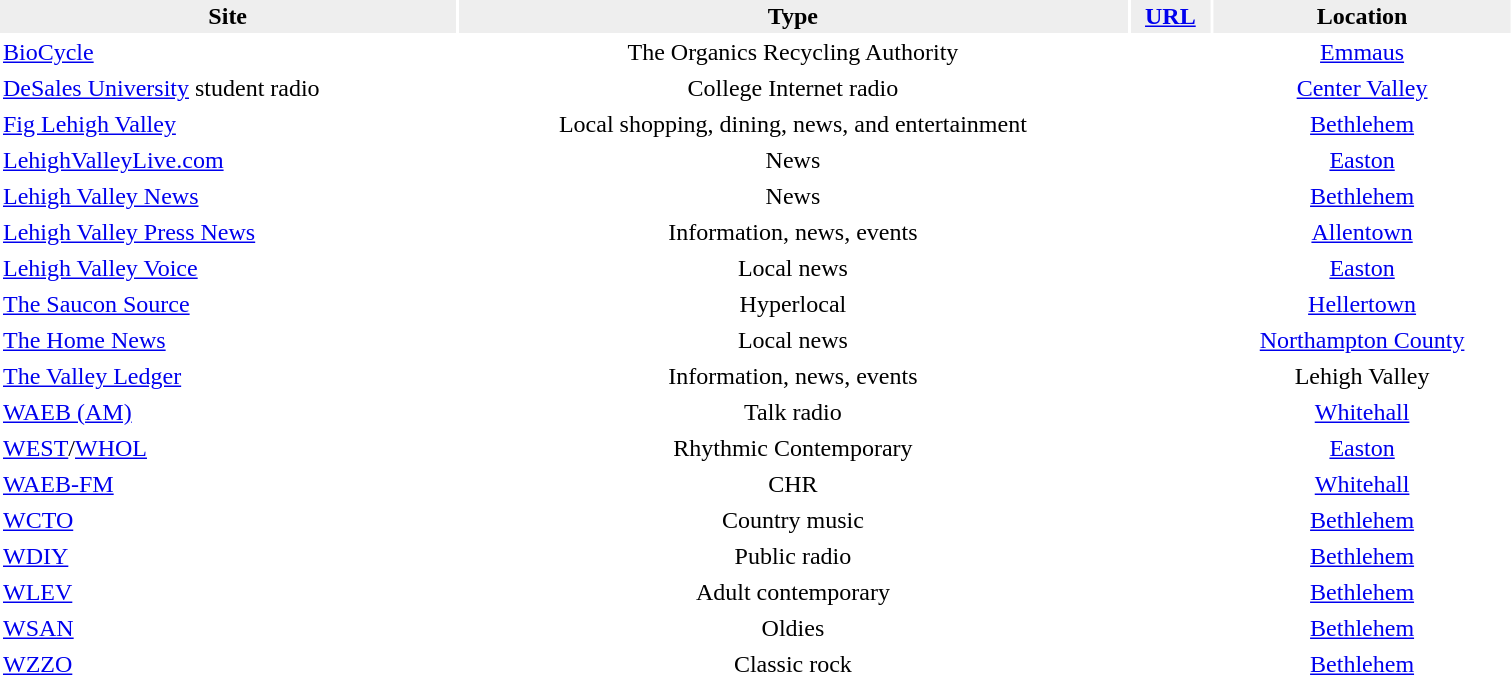<table border=0 cellpadding=2 cellspacing=2 width=80%>
<tr bgcolor=#EEEEEE>
<th>Site</th>
<th>Type</th>
<th><a href='#'>URL</a></th>
<th>Location</th>
</tr>
<tr>
<td><a href='#'>BioCycle</a></td>
<td align=center>The Organics Recycling Authority</td>
<td align=center></td>
<td align=center><a href='#'>Emmaus</a></td>
</tr>
<tr>
<td><a href='#'>DeSales University</a> student radio</td>
<td align=center>College Internet radio</td>
<td align=center></td>
<td align=center><a href='#'>Center Valley</a></td>
</tr>
<tr>
<td><a href='#'>Fig Lehigh Valley</a></td>
<td align=center>Local shopping, dining, news, and entertainment</td>
<td align=center></td>
<td align=center><a href='#'>Bethlehem</a></td>
</tr>
<tr>
<td><a href='#'>LehighValleyLive.com</a></td>
<td align=center>News</td>
<td align=center></td>
<td align=center><a href='#'>Easton</a></td>
</tr>
<tr>
<td><a href='#'>Lehigh Valley News</a></td>
<td align=center>News</td>
<td align=center></td>
<td align=center><a href='#'>Bethlehem</a></td>
</tr>
<tr>
<td><a href='#'>Lehigh Valley Press News</a></td>
<td align=center>Information, news, events</td>
<td align=center></td>
<td align=center><a href='#'>Allentown</a></td>
</tr>
<tr>
<td><a href='#'>Lehigh Valley Voice</a></td>
<td align=center>Local news</td>
<td align=center></td>
<td align=center><a href='#'>Easton</a></td>
</tr>
<tr>
<td><a href='#'>The Saucon Source</a></td>
<td align=center>Hyperlocal</td>
<td align=center></td>
<td align=center><a href='#'>Hellertown</a></td>
</tr>
<tr>
<td><a href='#'>The Home News</a></td>
<td align=center>Local news</td>
<td align=center></td>
<td align=center><a href='#'>Northampton County</a></td>
</tr>
<tr>
<td><a href='#'>The Valley Ledger</a></td>
<td align=center>Information, news, events</td>
<td align=center></td>
<td align=center>Lehigh Valley</td>
</tr>
<tr>
<td><a href='#'>WAEB (AM)</a></td>
<td align=center>Talk radio</td>
<td align=center></td>
<td align=center><a href='#'>Whitehall</a></td>
</tr>
<tr>
<td><a href='#'>WEST</a>/<a href='#'>WHOL</a></td>
<td align=center>Rhythmic Contemporary</td>
<td align=center></td>
<td align=center><a href='#'>Easton</a></td>
</tr>
<tr>
<td><a href='#'>WAEB-FM</a></td>
<td align=center>CHR</td>
<td align=center></td>
<td align=center><a href='#'>Whitehall</a></td>
</tr>
<tr>
<td><a href='#'>WCTO</a></td>
<td align=center>Country music</td>
<td align=center></td>
<td align=center><a href='#'>Bethlehem</a></td>
</tr>
<tr>
<td><a href='#'>WDIY</a></td>
<td align=center>Public radio</td>
<td align=center></td>
<td align=center><a href='#'>Bethlehem</a></td>
</tr>
<tr>
<td><a href='#'>WLEV</a></td>
<td align=center>Adult contemporary</td>
<td align=center></td>
<td align=center><a href='#'>Bethlehem</a></td>
</tr>
<tr>
<td><a href='#'>WSAN</a></td>
<td align=center>Oldies</td>
<td align=center></td>
<td align=center><a href='#'>Bethlehem</a></td>
</tr>
<tr>
<td><a href='#'>WZZO</a></td>
<td align=center>Classic rock</td>
<td align=center></td>
<td align=center><a href='#'>Bethlehem</a></td>
</tr>
</table>
